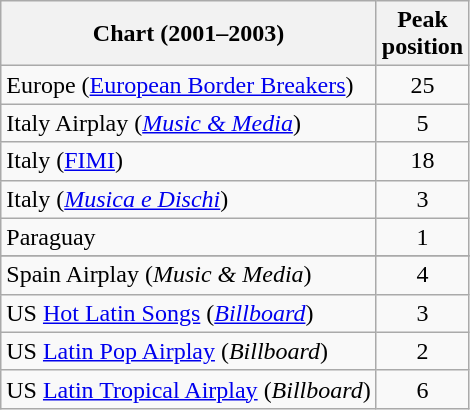<table class="wikitable">
<tr>
<th>Chart (2001–2003)</th>
<th>Peak<br>position</th>
</tr>
<tr>
<td>Europe (<a href='#'>European Border Breakers</a>) </td>
<td style="text-align:center;">25</td>
</tr>
<tr>
<td>Italy Airplay (<em><a href='#'>Music & Media</a></em>)</td>
<td style="text-align:center;">5</td>
</tr>
<tr>
<td>Italy (<a href='#'>FIMI</a>)</td>
<td style="text-align:center;">18</td>
</tr>
<tr>
<td>Italy (<em><a href='#'>Musica e Dischi</a></em>)</td>
<td align="center">3</td>
</tr>
<tr>
<td>Paraguay</td>
<td style="text-align:center;">1</td>
</tr>
<tr>
</tr>
<tr>
<td>Spain Airplay (<em>Music & Media</em>)</td>
<td style="text-align:center;">4</td>
</tr>
<tr>
<td>US <a href='#'>Hot Latin Songs</a> (<em><a href='#'>Billboard</a></em>)</td>
<td style="text-align:center;">3</td>
</tr>
<tr>
<td>US <a href='#'>Latin Pop Airplay</a> (<em>Billboard</em>)</td>
<td style="text-align:center;">2</td>
</tr>
<tr>
<td>US <a href='#'>Latin Tropical Airplay</a> (<em>Billboard</em>)</td>
<td style="text-align:center;">6</td>
</tr>
</table>
